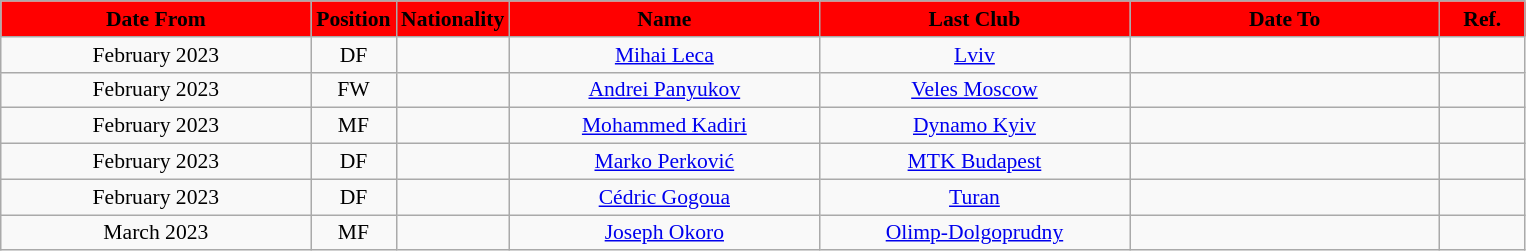<table class="wikitable"  style="text-align:center; font-size:90%; ">
<tr>
<th style="background:#FF0000; color:#000000; width:200px;">Date From</th>
<th style="background:#FF0000; color:#000000; width:50px;">Position</th>
<th style="background:#FF0000; color:#000000; width:50px;">Nationality</th>
<th style="background:#FF0000; color:#000000; width:200px;">Name</th>
<th style="background:#FF0000; color:#000000; width:200px;">Last Club</th>
<th style="background:#FF0000; color:#000000; width:200px;">Date To</th>
<th style="background:#FF0000; color:#000000; width:50px;">Ref.</th>
</tr>
<tr>
<td>February 2023</td>
<td>DF</td>
<td></td>
<td><a href='#'>Mihai Leca</a></td>
<td><a href='#'>Lviv</a></td>
<td></td>
<td></td>
</tr>
<tr>
<td>February 2023</td>
<td>FW</td>
<td></td>
<td><a href='#'>Andrei Panyukov</a></td>
<td><a href='#'>Veles Moscow</a></td>
<td></td>
<td></td>
</tr>
<tr>
<td>February 2023</td>
<td>MF</td>
<td></td>
<td><a href='#'>Mohammed Kadiri</a></td>
<td><a href='#'>Dynamo Kyiv</a></td>
<td></td>
<td></td>
</tr>
<tr>
<td>February 2023</td>
<td>DF</td>
<td></td>
<td><a href='#'>Marko Perković</a></td>
<td><a href='#'>MTK Budapest</a></td>
<td></td>
<td></td>
</tr>
<tr>
<td>February 2023</td>
<td>DF</td>
<td></td>
<td><a href='#'>Cédric Gogoua</a></td>
<td><a href='#'>Turan</a></td>
<td></td>
<td></td>
</tr>
<tr>
<td>March 2023</td>
<td>MF</td>
<td></td>
<td><a href='#'>Joseph Okoro</a></td>
<td><a href='#'>Olimp-Dolgoprudny</a></td>
<td></td>
<td></td>
</tr>
</table>
